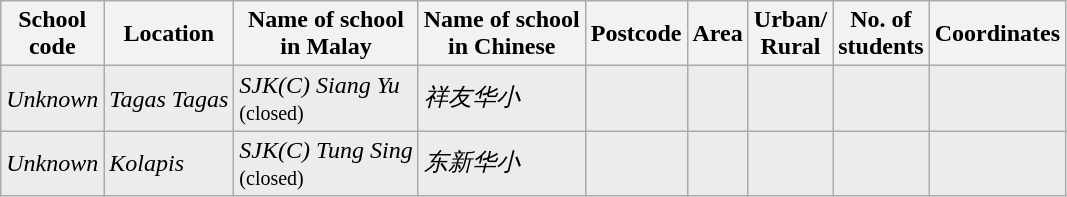<table class="wikitable sortable">
<tr>
<th>School<br>code</th>
<th>Location</th>
<th>Name of school<br>in Malay</th>
<th>Name of school<br>in Chinese</th>
<th>Postcode</th>
<th>Area</th>
<th>Urban/<br>Rural</th>
<th>No. of<br>students</th>
<th>Coordinates</th>
</tr>
<tr bgcolor="#ECECEC">
<td><em>Unknown</em></td>
<td><em>Tagas Tagas</em></td>
<td><em>SJK(C) Siang Yu</em><br><small>(closed)</small></td>
<td><em>祥友华小</em></td>
<td></td>
<td></td>
<td></td>
<td></td>
<td></td>
</tr>
<tr bgcolor="#ECECEC">
<td><em>Unknown</em></td>
<td><em>Kolapis</em></td>
<td><em>SJK(C) Tung Sing</em><br><small>(closed)</small></td>
<td><em>东新华小</em></td>
<td></td>
<td></td>
<td></td>
<td></td>
<td></td>
</tr>
</table>
